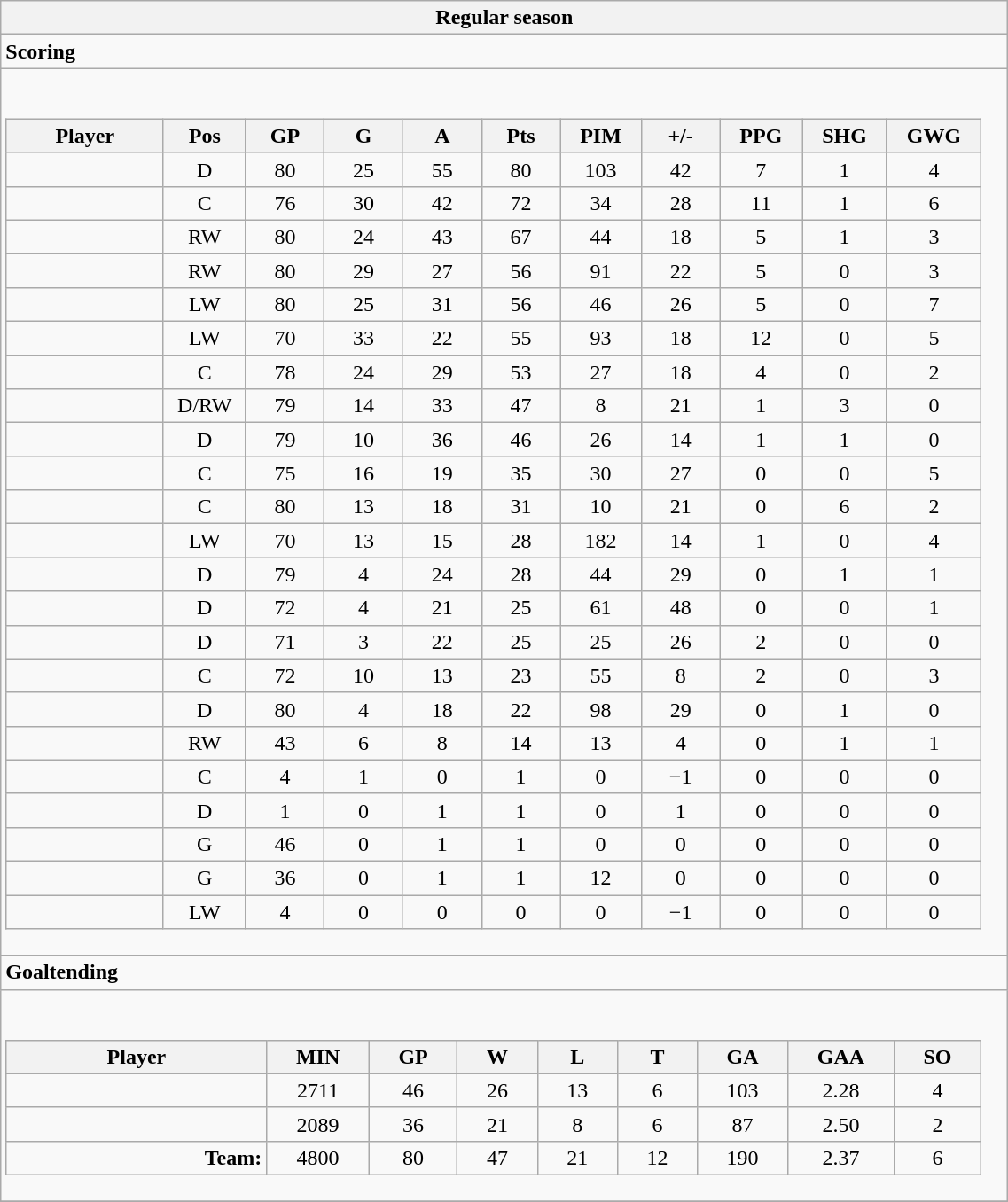<table class="wikitable collapsible" width="60%" border="1">
<tr>
<th>Regular season</th>
</tr>
<tr>
<td class="tocccolors"><strong>Scoring</strong></td>
</tr>
<tr>
<td><br><table class="wikitable sortable">
<tr ALIGN="center">
<th bgcolor="#DDDDFF" width="10%">Player</th>
<th bgcolor="#DDDDFF" width="3%" title="Position">Pos</th>
<th bgcolor="#DDDDFF" width="5%" title="Games played">GP</th>
<th bgcolor="#DDDDFF" width="5%" title="Goals">G</th>
<th bgcolor="#DDDDFF" width="5%" title="Assists">A</th>
<th bgcolor="#DDDDFF" width="5%" title="Points">Pts</th>
<th bgcolor="#DDDDFF" width="5%" title="Penalties in Minutes">PIM</th>
<th bgcolor="#DDDDFF" width="5%" title="Plus/minus">+/-</th>
<th bgcolor="#DDDDFF" width="5%" title="Power play goals">PPG</th>
<th bgcolor="#DDDDFF" width="5%" title="Short-handed goals">SHG</th>
<th bgcolor="#DDDDFF" width="5%" title="Game-winning goals">GWG</th>
</tr>
<tr align="center">
<td align="right"></td>
<td>D</td>
<td>80</td>
<td>25</td>
<td>55</td>
<td>80</td>
<td>103</td>
<td>42</td>
<td>7</td>
<td>1</td>
<td>4</td>
</tr>
<tr align="center">
<td align="right"></td>
<td>C</td>
<td>76</td>
<td>30</td>
<td>42</td>
<td>72</td>
<td>34</td>
<td>28</td>
<td>11</td>
<td>1</td>
<td>6</td>
</tr>
<tr align="center">
<td align="right"></td>
<td>RW</td>
<td>80</td>
<td>24</td>
<td>43</td>
<td>67</td>
<td>44</td>
<td>18</td>
<td>5</td>
<td>1</td>
<td>3</td>
</tr>
<tr align="center">
<td align="right"></td>
<td>RW</td>
<td>80</td>
<td>29</td>
<td>27</td>
<td>56</td>
<td>91</td>
<td>22</td>
<td>5</td>
<td>0</td>
<td>3</td>
</tr>
<tr align="center">
<td align="right"></td>
<td>LW</td>
<td>80</td>
<td>25</td>
<td>31</td>
<td>56</td>
<td>46</td>
<td>26</td>
<td>5</td>
<td>0</td>
<td>7</td>
</tr>
<tr align="center">
<td align="right"></td>
<td>LW</td>
<td>70</td>
<td>33</td>
<td>22</td>
<td>55</td>
<td>93</td>
<td>18</td>
<td>12</td>
<td>0</td>
<td>5</td>
</tr>
<tr align="center">
<td align="right"></td>
<td>C</td>
<td>78</td>
<td>24</td>
<td>29</td>
<td>53</td>
<td>27</td>
<td>18</td>
<td>4</td>
<td>0</td>
<td>2</td>
</tr>
<tr align="center">
<td align="right"></td>
<td>D/RW</td>
<td>79</td>
<td>14</td>
<td>33</td>
<td>47</td>
<td>8</td>
<td>21</td>
<td>1</td>
<td>3</td>
<td>0</td>
</tr>
<tr align="center">
<td align="right"></td>
<td>D</td>
<td>79</td>
<td>10</td>
<td>36</td>
<td>46</td>
<td>26</td>
<td>14</td>
<td>1</td>
<td>1</td>
<td>0</td>
</tr>
<tr align="center">
<td align="right"></td>
<td>C</td>
<td>75</td>
<td>16</td>
<td>19</td>
<td>35</td>
<td>30</td>
<td>27</td>
<td>0</td>
<td>0</td>
<td>5</td>
</tr>
<tr align="center">
<td align="right"></td>
<td>C</td>
<td>80</td>
<td>13</td>
<td>18</td>
<td>31</td>
<td>10</td>
<td>21</td>
<td>0</td>
<td>6</td>
<td>2</td>
</tr>
<tr align="center">
<td align="right"></td>
<td>LW</td>
<td>70</td>
<td>13</td>
<td>15</td>
<td>28</td>
<td>182</td>
<td>14</td>
<td>1</td>
<td>0</td>
<td>4</td>
</tr>
<tr align="center">
<td align="right"></td>
<td>D</td>
<td>79</td>
<td>4</td>
<td>24</td>
<td>28</td>
<td>44</td>
<td>29</td>
<td>0</td>
<td>1</td>
<td>1</td>
</tr>
<tr align="center">
<td align="right"></td>
<td>D</td>
<td>72</td>
<td>4</td>
<td>21</td>
<td>25</td>
<td>61</td>
<td>48</td>
<td>0</td>
<td>0</td>
<td>1</td>
</tr>
<tr align="center">
<td align="right"></td>
<td>D</td>
<td>71</td>
<td>3</td>
<td>22</td>
<td>25</td>
<td>25</td>
<td>26</td>
<td>2</td>
<td>0</td>
<td>0</td>
</tr>
<tr align="center">
<td align="right"></td>
<td>C</td>
<td>72</td>
<td>10</td>
<td>13</td>
<td>23</td>
<td>55</td>
<td>8</td>
<td>2</td>
<td>0</td>
<td>3</td>
</tr>
<tr align="center">
<td align="right"></td>
<td>D</td>
<td>80</td>
<td>4</td>
<td>18</td>
<td>22</td>
<td>98</td>
<td>29</td>
<td>0</td>
<td>1</td>
<td>0</td>
</tr>
<tr align="center">
<td align="right"></td>
<td>RW</td>
<td>43</td>
<td>6</td>
<td>8</td>
<td>14</td>
<td>13</td>
<td>4</td>
<td>0</td>
<td>1</td>
<td>1</td>
</tr>
<tr align="center">
<td align="right"></td>
<td>C</td>
<td>4</td>
<td>1</td>
<td>0</td>
<td>1</td>
<td>0</td>
<td>−1</td>
<td>0</td>
<td>0</td>
<td>0</td>
</tr>
<tr align="center">
<td align="right"></td>
<td>D</td>
<td>1</td>
<td>0</td>
<td>1</td>
<td>1</td>
<td>0</td>
<td>1</td>
<td>0</td>
<td>0</td>
<td>0</td>
</tr>
<tr align="center">
<td align="right"></td>
<td>G</td>
<td>46</td>
<td>0</td>
<td>1</td>
<td>1</td>
<td>0</td>
<td>0</td>
<td>0</td>
<td>0</td>
<td>0</td>
</tr>
<tr align="center">
<td align="right"></td>
<td>G</td>
<td>36</td>
<td>0</td>
<td>1</td>
<td>1</td>
<td>12</td>
<td>0</td>
<td>0</td>
<td>0</td>
<td>0</td>
</tr>
<tr align="center">
<td align="right"></td>
<td>LW</td>
<td>4</td>
<td>0</td>
<td>0</td>
<td>0</td>
<td>0</td>
<td>−1</td>
<td>0</td>
<td>0</td>
<td>0</td>
</tr>
</table>
</td>
</tr>
<tr>
<td class="toccolors"><strong>Goaltending</strong></td>
</tr>
<tr>
<td><br><table class="wikitable sortable">
<tr>
<th bgcolor="#DDDDFF" width="10%">Player</th>
<th width="3%" bgcolor="#DDDDFF" title="Minutes played">MIN</th>
<th width="3%" bgcolor="#DDDDFF" title="Games played in">GP</th>
<th width="3%" bgcolor="#DDDDFF" title="Wins">W</th>
<th width="3%" bgcolor="#DDDDFF"title="Losses">L</th>
<th width="3%" bgcolor="#DDDDFF" title="Ties">T</th>
<th width="3%" bgcolor="#DDDDFF" title="Goals against">GA</th>
<th width="3%" bgcolor="#DDDDFF" title="Goals against average">GAA</th>
<th width="3%" bgcolor="#DDDDFF"title="Shut-outs">SO</th>
</tr>
<tr align="center">
<td align="right"></td>
<td>2711</td>
<td>46</td>
<td>26</td>
<td>13</td>
<td>6</td>
<td>103</td>
<td>2.28</td>
<td>4</td>
</tr>
<tr align="center">
<td align="right"></td>
<td>2089</td>
<td>36</td>
<td>21</td>
<td>8</td>
<td>6</td>
<td>87</td>
<td>2.50</td>
<td>2</td>
</tr>
<tr align="center">
<td align="right"><strong>Team:</strong></td>
<td>4800</td>
<td>80</td>
<td>47</td>
<td>21</td>
<td>12</td>
<td>190</td>
<td>2.37</td>
<td>6</td>
</tr>
</table>
</td>
</tr>
<tr>
</tr>
</table>
